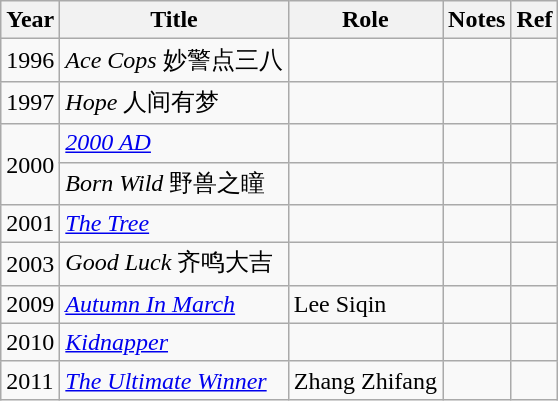<table class="wikitable sortable">
<tr>
<th>Year</th>
<th>Title</th>
<th>Role</th>
<th class="unsortable">Notes</th>
<th class="unsortable">Ref</th>
</tr>
<tr>
<td>1996</td>
<td><em>Ace Cops</em> 妙警点三八</td>
<td></td>
<td></td>
<td></td>
</tr>
<tr>
<td>1997</td>
<td><em>Hope</em> 人间有梦</td>
<td></td>
<td></td>
<td></td>
</tr>
<tr>
<td rowspan="2">2000</td>
<td><em><a href='#'>2000 AD</a></em></td>
<td></td>
<td></td>
<td></td>
</tr>
<tr>
<td><em>Born Wild</em> 野兽之瞳</td>
<td></td>
<td></td>
<td></td>
</tr>
<tr>
<td>2001</td>
<td><em><a href='#'>The Tree</a></em></td>
<td></td>
<td></td>
<td></td>
</tr>
<tr>
<td>2003</td>
<td><em>Good Luck</em> 齐鸣大吉</td>
<td></td>
<td></td>
<td></td>
</tr>
<tr>
<td>2009</td>
<td><em><a href='#'>Autumn In March</a></em></td>
<td>Lee Siqin</td>
<td></td>
<td></td>
</tr>
<tr>
<td>2010</td>
<td><em><a href='#'>Kidnapper</a></em></td>
<td></td>
<td></td>
<td></td>
</tr>
<tr>
<td>2011</td>
<td><em><a href='#'>The Ultimate Winner</a></em></td>
<td>Zhang Zhifang</td>
<td></td>
<td></td>
</tr>
</table>
